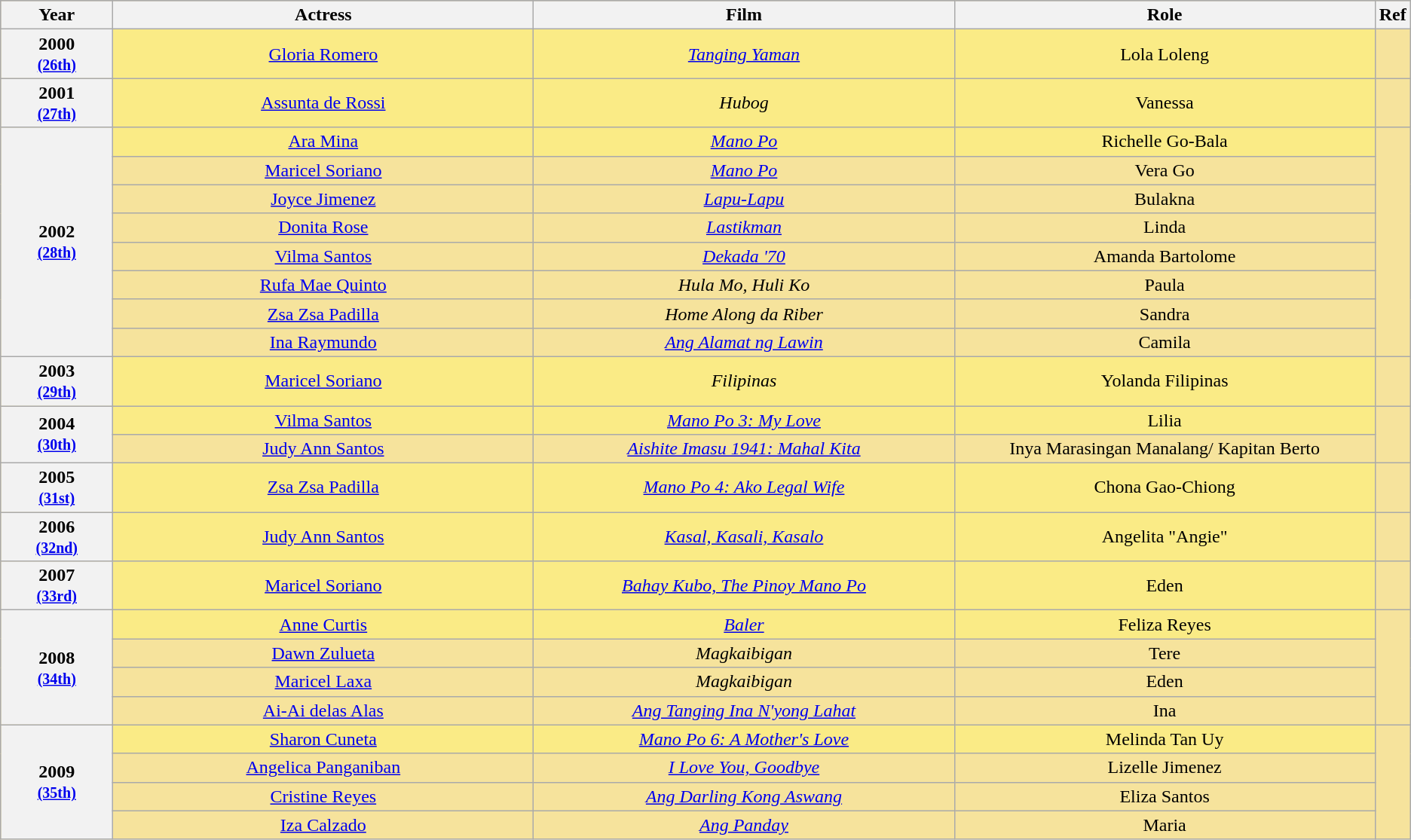<table class="wikitable" rowspan="2" style="text-align:center; background: #f6e39c">
<tr style="background:#bebebe;">
<th scope="col" style="width:8%;">Year</th>
<th scope="col" style="width:30%;">Actress</th>
<th scope="col" style="width:30%;">Film</th>
<th scope="col" style="width:30%;">Role</th>
<th scope="col" style="width:2%;">Ref</th>
</tr>
<tr>
<th scope="row" style="text-align:center">2000 <br><small><a href='#'>(26th)</a> </small></th>
<td style="background:#FAEB86"><a href='#'>Gloria Romero</a></td>
<td style="background:#FAEB86"><em><a href='#'>Tanging Yaman</a></em></td>
<td style="background:#FAEB86">Lola Loleng</td>
<td></td>
</tr>
<tr>
<th scope="row" style="text-align:center">2001 <br><small><a href='#'>(27th)</a> </small></th>
<td style="background:#FAEB86"><a href='#'>Assunta de Rossi</a></td>
<td style="background:#FAEB86"><em>Hubog</em></td>
<td style="background:#FAEB86">Vanessa</td>
<td></td>
</tr>
<tr>
<th scope="row" style="text-align:center" rowspan=8>2002 <br><small><a href='#'>(28th)</a> </small></th>
<td style="background:#FAEB86"><a href='#'>Ara Mina</a></td>
<td style="background:#FAEB86"><em><a href='#'>Mano Po</a></em></td>
<td style="background:#FAEB86">Richelle Go-Bala</td>
<td rowspan=8></td>
</tr>
<tr>
<td><a href='#'>Maricel Soriano</a></td>
<td><em><a href='#'>Mano Po</a></em></td>
<td>Vera Go</td>
</tr>
<tr>
<td><a href='#'>Joyce Jimenez</a></td>
<td><em><a href='#'>Lapu-Lapu</a></em></td>
<td>Bulakna</td>
</tr>
<tr>
<td><a href='#'>Donita Rose</a></td>
<td><em><a href='#'>Lastikman</a></em></td>
<td>Linda</td>
</tr>
<tr>
<td><a href='#'>Vilma Santos</a></td>
<td><em><a href='#'>Dekada '70</a></em></td>
<td>Amanda Bartolome</td>
</tr>
<tr>
<td><a href='#'>Rufa Mae Quinto</a></td>
<td><em>Hula Mo, Huli Ko</em></td>
<td>Paula</td>
</tr>
<tr>
<td><a href='#'>Zsa Zsa Padilla</a></td>
<td><em>Home Along da Riber</em></td>
<td>Sandra</td>
</tr>
<tr>
<td><a href='#'>Ina Raymundo</a></td>
<td><em><a href='#'>Ang Alamat ng Lawin</a></em></td>
<td>Camila</td>
</tr>
<tr>
<th scope="row" style="text-align:center">2003 <br><small><a href='#'>(29th)</a> </small></th>
<td style="background:#FAEB86"><a href='#'>Maricel Soriano</a></td>
<td style="background:#FAEB86"><em>Filipinas</em></td>
<td style="background:#FAEB86">Yolanda Filipinas</td>
<td></td>
</tr>
<tr>
<th scope="row" style="text-align:center" rowspan=2>2004 <br><small><a href='#'>(30th)</a> </small></th>
<td style="background:#FAEB86"><a href='#'>Vilma Santos</a></td>
<td style="background:#FAEB86"><em><a href='#'>Mano Po 3: My Love</a></em></td>
<td style="background:#FAEB86">Lilia</td>
<td rowspan=2></td>
</tr>
<tr>
<td><a href='#'>Judy Ann Santos</a></td>
<td><em><a href='#'>Aishite Imasu 1941: Mahal Kita</a></em></td>
<td>Inya Marasingan Manalang/ Kapitan Berto</td>
</tr>
<tr>
<th scope="row" style="text-align:center" rowspan=1>2005 <br><small><a href='#'>(31st)</a> </small></th>
<td style="background:#FAEB86"><a href='#'>Zsa Zsa Padilla</a></td>
<td style="background:#FAEB86"><em><a href='#'>Mano Po 4: Ako Legal Wife</a></em></td>
<td style="background:#FAEB86">Chona Gao-Chiong</td>
<td rowspan=1></td>
</tr>
<tr>
<th scope="row" style="text-align:center">2006 <br><small><a href='#'>(32nd)</a> </small></th>
<td style="background:#FAEB86"><a href='#'>Judy Ann Santos</a></td>
<td style="background:#FAEB86"><em><a href='#'>Kasal, Kasali, Kasalo</a></em></td>
<td style="background:#FAEB86">Angelita "Angie"</td>
<td></td>
</tr>
<tr>
<th scope="row" style="text-align:center">2007 <br><small><a href='#'>(33rd)</a> </small></th>
<td style="background:#FAEB86"><a href='#'>Maricel Soriano</a></td>
<td style="background:#FAEB86"><em><a href='#'>Bahay Kubo, The Pinoy Mano Po</a></em></td>
<td style="background:#FAEB86">Eden</td>
<td></td>
</tr>
<tr>
<th scope="row" style="text-align:center" rowspan=4>2008 <br><small><a href='#'>(34th)</a> </small></th>
<td style="background:#FAEB86"><a href='#'>Anne Curtis</a></td>
<td style="background:#FAEB86"><em><a href='#'>Baler</a></em></td>
<td style="background:#FAEB86">Feliza Reyes</td>
<td rowspan=4></td>
</tr>
<tr>
<td><a href='#'>Dawn Zulueta</a></td>
<td><em>Magkaibigan</em></td>
<td>Tere</td>
</tr>
<tr>
<td><a href='#'>Maricel Laxa</a></td>
<td><em>Magkaibigan</em></td>
<td>Eden</td>
</tr>
<tr>
<td><a href='#'>Ai-Ai delas Alas</a></td>
<td><em><a href='#'>Ang Tanging Ina N'yong Lahat</a></em></td>
<td>Ina</td>
</tr>
<tr>
<th scope="row" style="text-align:center" rowspan=4>2009 <br><small><a href='#'>(35th)</a> </small></th>
<td style="background:#FAEB86"><a href='#'>Sharon Cuneta</a></td>
<td style="background:#FAEB86"><em><a href='#'>Mano Po 6: A Mother's Love</a></em></td>
<td style="background:#FAEB86">Melinda Tan Uy</td>
<td rowspan=4></td>
</tr>
<tr>
<td><a href='#'>Angelica Panganiban</a></td>
<td><em><a href='#'>I Love You, Goodbye</a></em></td>
<td>Lizelle Jimenez</td>
</tr>
<tr>
<td><a href='#'>Cristine Reyes</a></td>
<td><em><a href='#'>Ang Darling Kong Aswang</a></em></td>
<td>Eliza Santos</td>
</tr>
<tr>
<td><a href='#'>Iza Calzado</a></td>
<td><em><a href='#'>Ang Panday</a></em></td>
<td>Maria</td>
</tr>
</table>
